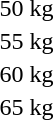<table>
<tr>
<td rowspan=2>50 kg</td>
<td rowspan=2></td>
<td rowspan=2></td>
<td></td>
</tr>
<tr>
<td></td>
</tr>
<tr>
<td rowspan=2>55 kg</td>
<td rowspan=2></td>
<td rowspan=2></td>
<td></td>
</tr>
<tr>
<td></td>
</tr>
<tr>
<td rowspan=2>60 kg</td>
<td rowspan=2></td>
<td rowspan=2></td>
<td></td>
</tr>
<tr>
<td></td>
</tr>
<tr>
<td rowspan=2>65 kg</td>
<td rowspan=2></td>
<td rowspan=2></td>
<td></td>
</tr>
<tr>
<td></td>
</tr>
</table>
